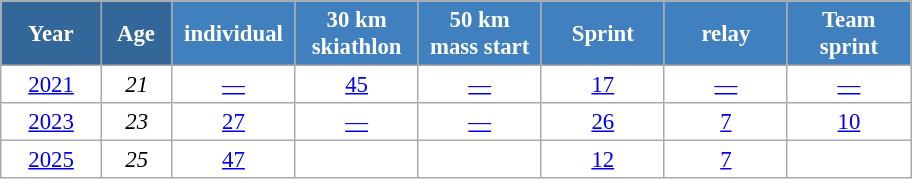<table class="wikitable" style="font-size:95%; text-align:center; border:grey solid 1px; border-collapse:collapse; background:#ffffff;">
<tr>
<th style="background-color:#369; color:white; width:60px;"> Year </th>
<th style="background-color:#369; color:white; width:40px;"> Age </th>
<th style="background-color:#4180be; color:white; width:75px;"> individual </th>
<th style="background-color:#4180be; color:white; width:75px;"> 30 km <br> skiathlon </th>
<th style="background-color:#4180be; color:white; width:75px;"> 50 km <br> mass start </th>
<th style="background-color:#4180be; color:white; width:75px;"> Sprint </th>
<th style="background-color:#4180be; color:white; width:75px;"> relay </th>
<th style="background-color:#4180be; color:white; width:75px;"> Team <br> sprint </th>
</tr>
<tr>
<td><a href='#'>2021</a></td>
<td><em>21</em></td>
<td><a href='#'>—</a></td>
<td><a href='#'>45</a></td>
<td><a href='#'>—</a></td>
<td><a href='#'>17</a></td>
<td><a href='#'>—</a></td>
<td><a href='#'>—</a></td>
</tr>
<tr>
<td><a href='#'>2023</a></td>
<td><em>23</em></td>
<td><a href='#'>27</a></td>
<td><a href='#'>—</a></td>
<td><a href='#'>—</a></td>
<td><a href='#'>26</a></td>
<td><a href='#'>7</a></td>
<td><a href='#'>10</a></td>
</tr>
<tr>
<td><a href='#'>2025</a></td>
<td><em>25</em></td>
<td><a href='#'>47</a></td>
<td></td>
<td></td>
<td><a href='#'>12</a></td>
<td><a href='#'>7</a></td>
<td></td>
</tr>
</table>
